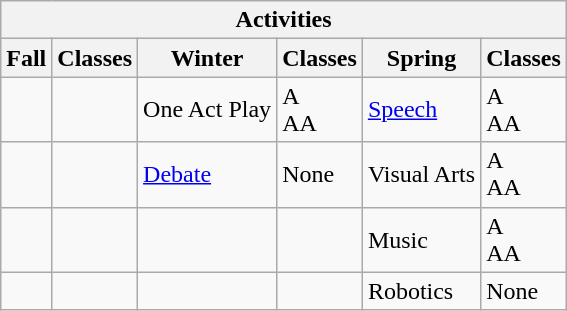<table class="wikitable">
<tr>
<th colspan="6">Activities</th>
</tr>
<tr>
<th>Fall</th>
<th>Classes</th>
<th>Winter</th>
<th>Classes</th>
<th>Spring</th>
<th>Classes</th>
</tr>
<tr>
<td></td>
<td></td>
<td>One Act Play</td>
<td>A<br>AA</td>
<td><a href='#'>Speech</a></td>
<td>A<br>AA</td>
</tr>
<tr>
<td></td>
<td></td>
<td><a href='#'>Debate</a></td>
<td>None</td>
<td>Visual Arts</td>
<td>A<br>AA</td>
</tr>
<tr>
<td></td>
<td></td>
<td></td>
<td></td>
<td>Music</td>
<td>A<br>AA</td>
</tr>
<tr>
<td></td>
<td></td>
<td></td>
<td></td>
<td>Robotics</td>
<td>None</td>
</tr>
</table>
